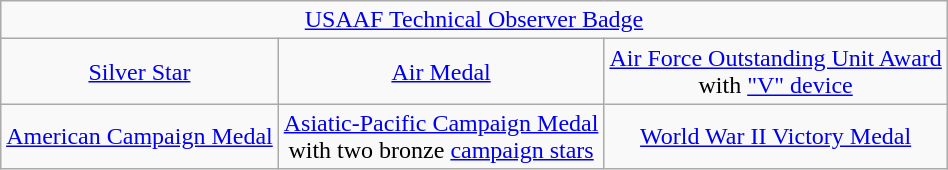<table class="wikitable" style="margin:1em auto; text-align:center;">
<tr>
<td colspan="3"><a href='#'>USAAF Technical Observer Badge</a></td>
</tr>
<tr>
<td><a href='#'>Silver Star</a></td>
<td><a href='#'>Air Medal</a></td>
<td><a href='#'>Air Force Outstanding Unit Award</a><br>with <a href='#'>"V" device</a></td>
</tr>
<tr>
<td><a href='#'>American Campaign Medal</a></td>
<td><a href='#'>Asiatic-Pacific Campaign Medal</a><br>with two bronze <a href='#'>campaign stars</a></td>
<td><a href='#'>World War II Victory Medal</a></td>
</tr>
</table>
